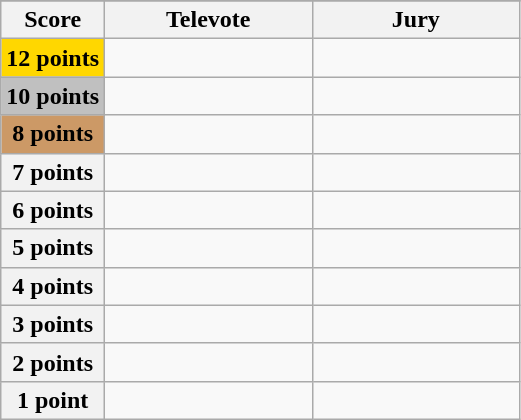<table class="wikitable">
<tr>
</tr>
<tr>
<th scope="col" width="20%">Score</th>
<th scope="col" width="40%">Televote</th>
<th scope="col" width="40%">Jury</th>
</tr>
<tr>
<th scope="row" style="background:gold">12 points</th>
<td></td>
<td></td>
</tr>
<tr>
<th scope="row" style="background:silver">10 points</th>
<td></td>
<td></td>
</tr>
<tr>
<th scope="row" style="background:#CC9966">8 points</th>
<td></td>
<td></td>
</tr>
<tr>
<th scope="row">7 points</th>
<td></td>
<td></td>
</tr>
<tr>
<th scope="row">6 points</th>
<td></td>
<td></td>
</tr>
<tr>
<th scope="row">5 points</th>
<td></td>
<td></td>
</tr>
<tr>
<th scope="row">4 points</th>
<td></td>
<td></td>
</tr>
<tr>
<th scope="row">3 points</th>
<td></td>
<td></td>
</tr>
<tr>
<th scope="row">2 points</th>
<td></td>
<td></td>
</tr>
<tr>
<th scope="row">1 point</th>
<td></td>
<td></td>
</tr>
</table>
